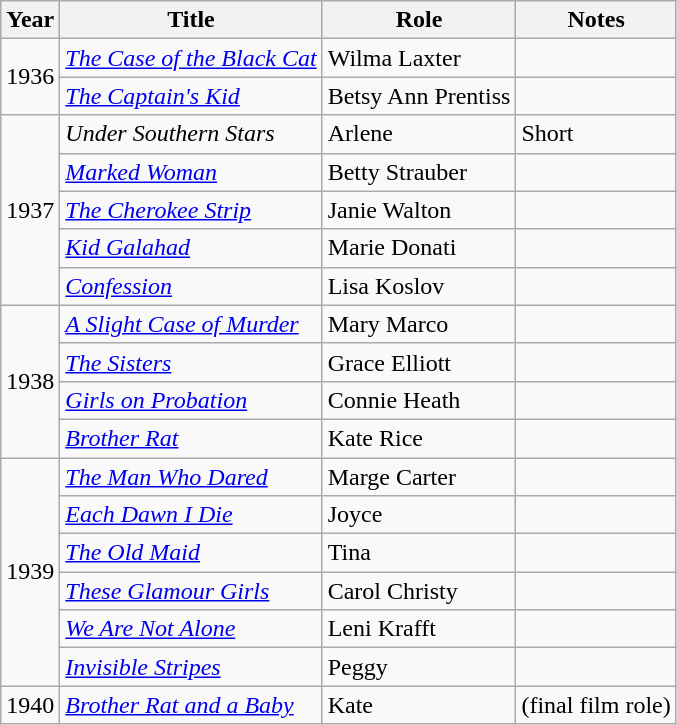<table class="wikitable">
<tr>
<th>Year</th>
<th>Title</th>
<th>Role</th>
<th>Notes</th>
</tr>
<tr>
<td rowspan=2>1936</td>
<td><em><a href='#'>The Case of the Black Cat</a></em></td>
<td>Wilma Laxter</td>
<td></td>
</tr>
<tr>
<td><em><a href='#'>The Captain's Kid</a></em></td>
<td>Betsy Ann Prentiss</td>
<td></td>
</tr>
<tr>
<td rowspan=5>1937</td>
<td><em>Under Southern Stars</em></td>
<td>Arlene</td>
<td>Short</td>
</tr>
<tr>
<td><em><a href='#'>Marked Woman</a></em></td>
<td>Betty Strauber</td>
<td></td>
</tr>
<tr>
<td><em><a href='#'>The Cherokee Strip</a></em></td>
<td>Janie Walton</td>
<td></td>
</tr>
<tr>
<td><em><a href='#'>Kid Galahad</a></em></td>
<td>Marie Donati</td>
<td></td>
</tr>
<tr>
<td><em><a href='#'>Confession</a></em></td>
<td>Lisa Koslov</td>
<td></td>
</tr>
<tr>
<td rowspan=4>1938</td>
<td><em><a href='#'>A Slight Case of Murder</a></em></td>
<td>Mary Marco</td>
<td></td>
</tr>
<tr>
<td><em><a href='#'>The Sisters</a></em></td>
<td>Grace Elliott</td>
<td></td>
</tr>
<tr>
<td><em><a href='#'>Girls on Probation</a></em></td>
<td>Connie Heath</td>
<td></td>
</tr>
<tr>
<td><em><a href='#'>Brother Rat</a></em></td>
<td>Kate Rice</td>
<td></td>
</tr>
<tr>
<td rowspan=6>1939</td>
<td><em><a href='#'>The Man Who Dared</a></em></td>
<td>Marge Carter</td>
<td></td>
</tr>
<tr>
<td><em><a href='#'>Each Dawn I Die</a></em></td>
<td>Joyce</td>
<td></td>
</tr>
<tr>
<td><em><a href='#'>The Old Maid</a></em></td>
<td>Tina</td>
<td></td>
</tr>
<tr>
<td><em><a href='#'>These Glamour Girls</a></em></td>
<td>Carol Christy</td>
<td></td>
</tr>
<tr>
<td><em><a href='#'>We Are Not Alone</a></em></td>
<td>Leni Krafft</td>
<td></td>
</tr>
<tr>
<td><em><a href='#'>Invisible Stripes</a></em></td>
<td>Peggy</td>
<td></td>
</tr>
<tr>
<td>1940</td>
<td><em><a href='#'>Brother Rat and a Baby</a></em></td>
<td>Kate</td>
<td>(final film role)</td>
</tr>
</table>
